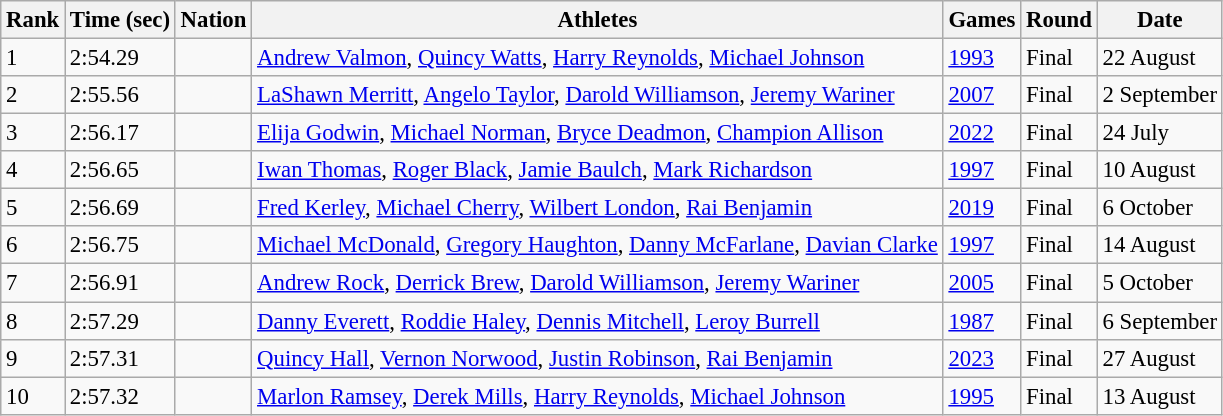<table class=wikitable style="font-size:95%">
<tr>
<th>Rank</th>
<th>Time (sec)</th>
<th>Nation</th>
<th>Athletes</th>
<th>Games</th>
<th>Round</th>
<th>Date</th>
</tr>
<tr>
<td>1</td>
<td>2:54.29</td>
<td align=left></td>
<td><a href='#'>Andrew Valmon</a>, <a href='#'>Quincy Watts</a>, <a href='#'>Harry Reynolds</a>, <a href='#'>Michael Johnson</a></td>
<td><a href='#'>1993</a></td>
<td>Final</td>
<td>22 August</td>
</tr>
<tr>
<td>2</td>
<td>2:55.56</td>
<td align=left></td>
<td><a href='#'>LaShawn Merritt</a>, <a href='#'>Angelo Taylor</a>, <a href='#'>Darold Williamson</a>, <a href='#'>Jeremy Wariner</a></td>
<td><a href='#'>2007</a></td>
<td>Final</td>
<td>2 September</td>
</tr>
<tr>
<td>3</td>
<td>2:56.17</td>
<td align=left></td>
<td><a href='#'>Elija Godwin</a>, <a href='#'>Michael Norman</a>, <a href='#'>Bryce Deadmon</a>, <a href='#'>Champion Allison</a></td>
<td><a href='#'>2022</a></td>
<td>Final</td>
<td>24 July</td>
</tr>
<tr>
<td>4</td>
<td>2:56.65</td>
<td align=left></td>
<td><a href='#'>Iwan Thomas</a>, <a href='#'>Roger Black</a>, <a href='#'>Jamie Baulch</a>, <a href='#'>Mark Richardson</a></td>
<td><a href='#'>1997</a></td>
<td>Final</td>
<td>10 August</td>
</tr>
<tr>
<td>5</td>
<td>2:56.69</td>
<td align=left></td>
<td><a href='#'>Fred Kerley</a>, <a href='#'>Michael Cherry</a>, <a href='#'>Wilbert London</a>, <a href='#'>Rai Benjamin</a></td>
<td><a href='#'>2019</a></td>
<td>Final</td>
<td>6 October</td>
</tr>
<tr>
<td>6</td>
<td>2:56.75</td>
<td align=left></td>
<td><a href='#'>Michael McDonald</a>, <a href='#'>Gregory Haughton</a>, <a href='#'>Danny McFarlane</a>, <a href='#'>Davian Clarke</a></td>
<td><a href='#'>1997</a></td>
<td>Final</td>
<td>14 August</td>
</tr>
<tr>
<td>7</td>
<td>2:56.91</td>
<td align=left></td>
<td><a href='#'>Andrew Rock</a>, <a href='#'>Derrick Brew</a>, <a href='#'>Darold Williamson</a>, <a href='#'>Jeremy Wariner</a></td>
<td><a href='#'>2005</a></td>
<td>Final</td>
<td>5 October</td>
</tr>
<tr>
<td>8</td>
<td>2:57.29</td>
<td align=left></td>
<td><a href='#'>Danny Everett</a>, <a href='#'>Roddie Haley</a>, <a href='#'>Dennis Mitchell</a>, <a href='#'>Leroy Burrell</a></td>
<td><a href='#'>1987</a></td>
<td>Final</td>
<td>6 September</td>
</tr>
<tr>
<td>9</td>
<td>2:57.31</td>
<td align=left></td>
<td><a href='#'>Quincy Hall</a>, <a href='#'>Vernon Norwood</a>, <a href='#'>Justin Robinson</a>, <a href='#'>Rai Benjamin</a></td>
<td><a href='#'>2023</a></td>
<td>Final</td>
<td>27 August</td>
</tr>
<tr>
<td>10</td>
<td>2:57.32</td>
<td align=left></td>
<td><a href='#'>Marlon Ramsey</a>, <a href='#'>Derek Mills</a>, <a href='#'>Harry Reynolds</a>, <a href='#'>Michael Johnson</a></td>
<td><a href='#'>1995</a></td>
<td>Final</td>
<td>13 August</td>
</tr>
</table>
